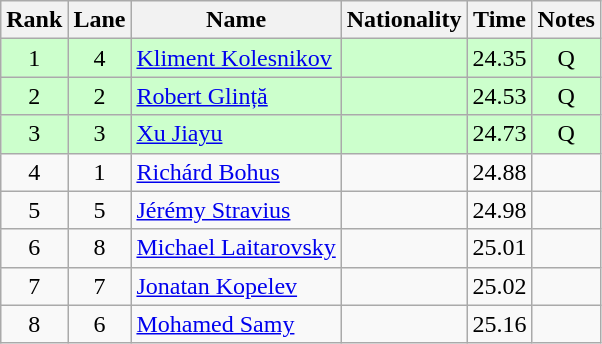<table class="wikitable sortable" style="text-align:center">
<tr>
<th>Rank</th>
<th>Lane</th>
<th>Name</th>
<th>Nationality</th>
<th>Time</th>
<th>Notes</th>
</tr>
<tr bgcolor=ccffcc>
<td>1</td>
<td>4</td>
<td align=left><a href='#'>Kliment Kolesnikov</a></td>
<td align=left></td>
<td>24.35</td>
<td>Q</td>
</tr>
<tr bgcolor=ccffcc>
<td>2</td>
<td>2</td>
<td align=left><a href='#'>Robert Glință</a></td>
<td align=left></td>
<td>24.53</td>
<td>Q</td>
</tr>
<tr bgcolor=ccffcc>
<td>3</td>
<td>3</td>
<td align=left><a href='#'>Xu Jiayu</a></td>
<td align=left></td>
<td>24.73</td>
<td>Q</td>
</tr>
<tr>
<td>4</td>
<td>1</td>
<td align=left><a href='#'>Richárd Bohus</a></td>
<td align=left></td>
<td>24.88</td>
<td></td>
</tr>
<tr>
<td>5</td>
<td>5</td>
<td align=left><a href='#'>Jérémy Stravius</a></td>
<td align=left></td>
<td>24.98</td>
<td></td>
</tr>
<tr>
<td>6</td>
<td>8</td>
<td align=left><a href='#'>Michael Laitarovsky</a></td>
<td align=left></td>
<td>25.01</td>
<td></td>
</tr>
<tr>
<td>7</td>
<td>7</td>
<td align=left><a href='#'>Jonatan Kopelev</a></td>
<td align=left></td>
<td>25.02</td>
<td></td>
</tr>
<tr>
<td>8</td>
<td>6</td>
<td align=left><a href='#'>Mohamed Samy</a></td>
<td align=left></td>
<td>25.16</td>
<td></td>
</tr>
</table>
